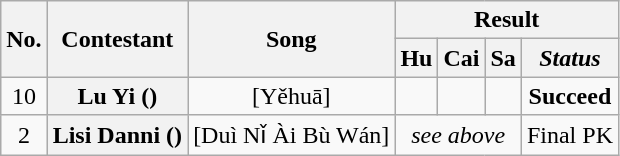<table class="wikitable plainrowheaders" style="text-align:center;">
<tr>
<th scope="col" rowspan="2">No.</th>
<th scope="col" rowspan="2">Contestant</th>
<th scope="col" rowspan="2">Song</th>
<th scope="col" colspan="4">Result</th>
</tr>
<tr>
<th scope="col">Hu</th>
<th scope="col">Cai</th>
<th scope="col">Sa</th>
<th scope="col"><em>Status</em></th>
</tr>
<tr>
<td>10</td>
<th scope="row">Lu Yi ()</th>
<td> [Yěhuā]</td>
<td></td>
<td></td>
<td></td>
<td><strong>Succeed</strong></td>
</tr>
<tr>
<td>2</td>
<th scope="row">Lisi Danni ()</th>
<td> [Duì Nǐ Ài Bù Wán]</td>
<td colspan="3"><em>see above</em></td>
<td>Final PK</td>
</tr>
</table>
